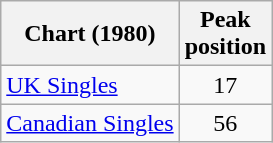<table class="wikitable">
<tr>
<th align="center">Chart (1980)</th>
<th align="center">Peak<br>position</th>
</tr>
<tr>
<td align="left"><a href='#'>UK Singles</a></td>
<td align="center">17</td>
</tr>
<tr>
<td align="left"><a href='#'>Canadian Singles</a></td>
<td align="center">56</td>
</tr>
</table>
